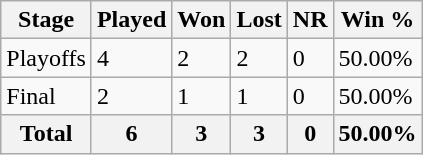<table class="wikitable sortable defaultcenter col1left">
<tr>
<th>Stage</th>
<th>Played</th>
<th>Won</th>
<th>Lost</th>
<th>NR</th>
<th>Win %</th>
</tr>
<tr>
<td>Playoffs</td>
<td>4</td>
<td>2</td>
<td>2</td>
<td>0</td>
<td>50.00%</td>
</tr>
<tr>
<td>Final</td>
<td>2</td>
<td>1</td>
<td>1</td>
<td>0</td>
<td>50.00%</td>
</tr>
<tr>
<th><strong>Total</strong></th>
<th><strong>6</strong></th>
<th><strong>3</strong></th>
<th><strong>3</strong></th>
<th><strong>0</strong></th>
<th><strong>50.00%</strong></th>
</tr>
</table>
